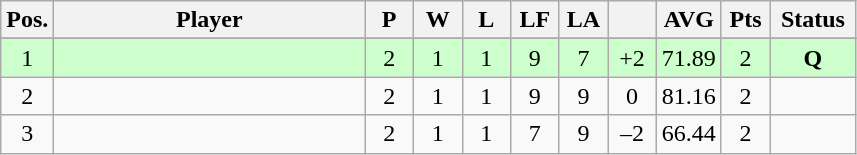<table class="wikitable" style="text-align:center; margin: 1em auto 1em auto, align:left">
<tr>
<th width=25>Pos.</th>
<th width=200>Player</th>
<th width=25>P</th>
<th width=25>W</th>
<th width=25>L</th>
<th width=25>LF</th>
<th width=25>LA</th>
<th width=25></th>
<th width=35>AVG</th>
<th width=25>Pts</th>
<th width=50>Status</th>
</tr>
<tr>
</tr>
<tr style="background-color:#ccffcc">
<td>1</td>
<td align=left></td>
<td>2</td>
<td>1</td>
<td>1</td>
<td>9</td>
<td>7</td>
<td>+2</td>
<td>71.89</td>
<td>2</td>
<td><strong>Q</strong></td>
</tr>
<tr style=>
<td>2</td>
<td align=left></td>
<td>2</td>
<td>1</td>
<td>1</td>
<td>9</td>
<td>9</td>
<td>0</td>
<td>81.16</td>
<td>2</td>
<td></td>
</tr>
<tr style=>
<td>3</td>
<td align=left></td>
<td>2</td>
<td>1</td>
<td>1</td>
<td>7</td>
<td>9</td>
<td>–2</td>
<td>66.44</td>
<td>2</td>
<td></td>
</tr>
</table>
